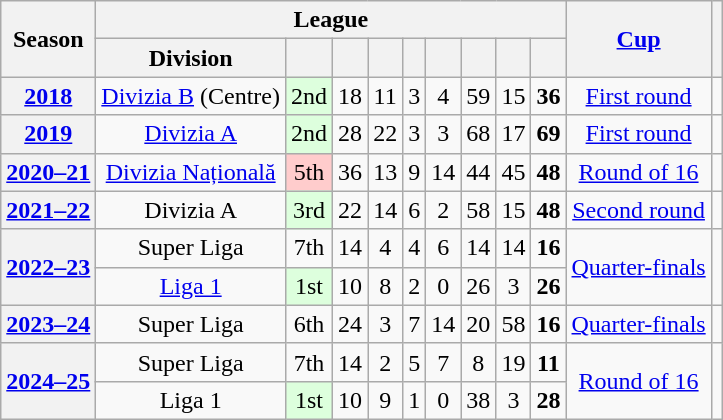<table class="wikitable plainrowheaders" style="text-align: center;">
<tr>
<th scope=col rowspan="2">Season</th>
<th scope=col colspan="9">League</th>
<th scope=col rowspan="2"><a href='#'>Cup</a></th>
<th scope=col rowspan="2"></th>
</tr>
<tr>
<th scope=col>Division</th>
<th scope=col></th>
<th scope=col></th>
<th scope=col></th>
<th scope=col></th>
<th scope=col></th>
<th scope=col></th>
<th scope=col></th>
<th scope=col></th>
</tr>
<tr>
<th scope="row"><a href='#'>2018</a></th>
<td><a href='#'>Divizia B</a> (Centre)</td>
<td bgcolor="#DDFFDD"> 2nd</td>
<td>18</td>
<td>11</td>
<td>3</td>
<td>4</td>
<td>59</td>
<td>15</td>
<td><strong>36</strong></td>
<td><a href='#'>First round</a></td>
<td></td>
</tr>
<tr>
<th scope="row"><a href='#'>2019</a></th>
<td><a href='#'>Divizia A</a></td>
<td bgcolor="#DDFFDD"> 2nd</td>
<td>28</td>
<td>22</td>
<td>3</td>
<td>3</td>
<td>68</td>
<td>17</td>
<td><strong>69</strong></td>
<td><a href='#'>First round</a></td>
<td></td>
</tr>
<tr>
<th scope="row"><a href='#'>2020–21</a></th>
<td><a href='#'>Divizia Națională</a></td>
<td bgcolor="#FFCCCC"> 5th</td>
<td>36</td>
<td>13</td>
<td>9</td>
<td>14</td>
<td>44</td>
<td>45</td>
<td><strong>48</strong></td>
<td><a href='#'>Round of 16</a></td>
<td></td>
</tr>
<tr>
<th scope="row"><a href='#'>2021–22</a></th>
<td>Divizia A</td>
<td bgcolor="#DDFFDD"> 3rd</td>
<td>22</td>
<td>14</td>
<td>6</td>
<td>2</td>
<td>58</td>
<td>15</td>
<td><strong>48</strong></td>
<td><a href='#'>Second round</a></td>
<td></td>
</tr>
<tr>
<th rowspan="2" scope="row"><a href='#'>2022–23</a></th>
<td>Super Liga</td>
<td>7th</td>
<td>14</td>
<td>4</td>
<td>4</td>
<td>6</td>
<td>14</td>
<td>14</td>
<td><strong>16</strong></td>
<td rowspan="2"><a href='#'>Quarter-finals</a></td>
<td rowspan="2"></td>
</tr>
<tr>
<td><a href='#'>Liga 1</a></td>
<td bgcolor="#DDFFDD"> 1st</td>
<td>10</td>
<td>8</td>
<td>2</td>
<td>0</td>
<td>26</td>
<td>3</td>
<td><strong>26</strong></td>
</tr>
<tr>
<th scope="row"><a href='#'>2023–24</a></th>
<td>Super Liga</td>
<td>6th</td>
<td>24</td>
<td>3</td>
<td>7</td>
<td>14</td>
<td>20</td>
<td>58</td>
<td><strong>16</strong></td>
<td><a href='#'>Quarter-finals</a></td>
<td></td>
</tr>
<tr>
<th rowspan="2" scope="row"><a href='#'>2024–25</a></th>
<td>Super Liga</td>
<td>7th</td>
<td>14</td>
<td>2</td>
<td>5</td>
<td>7</td>
<td>8</td>
<td>19</td>
<td><strong>11</strong></td>
<td rowspan="2"><a href='#'>Round of 16</a></td>
<td rowspan="2"></td>
</tr>
<tr>
<td>Liga 1</td>
<td bgcolor="#DDFFDD"> 1st</td>
<td>10</td>
<td>9</td>
<td>1</td>
<td>0</td>
<td>38</td>
<td>3</td>
<td><strong>28</strong></td>
</tr>
</table>
